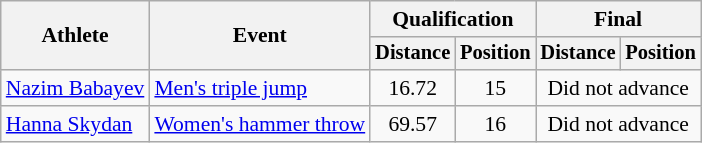<table class=wikitable style="font-size:90%">
<tr>
<th rowspan="2">Athlete</th>
<th rowspan="2">Event</th>
<th colspan="2">Qualification</th>
<th colspan="2">Final</th>
</tr>
<tr style="font-size:95%">
<th>Distance</th>
<th>Position</th>
<th>Distance</th>
<th>Position</th>
</tr>
<tr align=center>
<td align=left><a href='#'>Nazim Babayev</a></td>
<td align=left><a href='#'>Men's triple jump</a></td>
<td>16.72</td>
<td>15</td>
<td colspan=2>Did not advance</td>
</tr>
<tr align=center>
<td align=left><a href='#'>Hanna Skydan</a></td>
<td align=left><a href='#'>Women's hammer throw</a></td>
<td>69.57</td>
<td>16</td>
<td colspan=2>Did not advance</td>
</tr>
</table>
